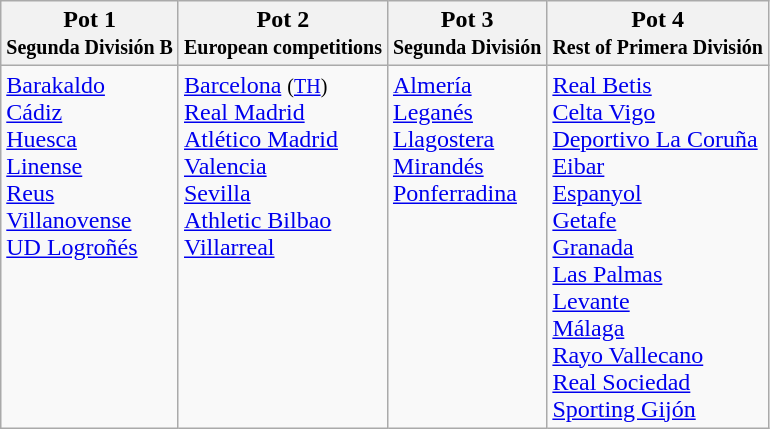<table class="wikitable">
<tr>
<th>Pot 1<br><small>Segunda División B</small></th>
<th>Pot 2<br><small>European competitions</small></th>
<th>Pot 3<br><small>Segunda División</small></th>
<th>Pot 4<br><small>Rest of Primera División</small></th>
</tr>
<tr>
<td valign=top><a href='#'>Barakaldo</a><br><a href='#'>Cádiz</a><br><a href='#'>Huesca</a><br><a href='#'>Linense</a><br><a href='#'>Reus</a><br><a href='#'>Villanovense</a><br><a href='#'>UD Logroñés</a></td>
<td valign=top><a href='#'>Barcelona</a> <small>(<a href='#'>TH</a>)</small><br><a href='#'>Real Madrid</a> <br><a href='#'>Atlético Madrid</a><br><a href='#'>Valencia</a><br><a href='#'>Sevilla</a><br><a href='#'>Athletic Bilbao</a><br><a href='#'>Villarreal</a></td>
<td valign=top><a href='#'>Almería</a><br><a href='#'>Leganés</a><br><a href='#'>Llagostera</a><br><a href='#'>Mirandés</a><br><a href='#'>Ponferradina</a></td>
<td valign=top><a href='#'>Real Betis</a><br><a href='#'>Celta Vigo</a><br><a href='#'>Deportivo La Coruña</a><br><a href='#'>Eibar</a><br><a href='#'>Espanyol</a><br><a href='#'>Getafe</a><br><a href='#'>Granada</a><br><a href='#'>Las Palmas</a><br><a href='#'>Levante</a><br><a href='#'>Málaga</a><br><a href='#'>Rayo Vallecano</a><br><a href='#'>Real Sociedad</a><br><a href='#'>Sporting Gijón</a></td>
</tr>
</table>
